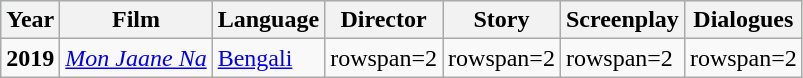<table class="wikitable sortable">
<tr style="background:#cfc; text-align:center;">
<th><strong>Year</strong></th>
<th><strong>Film</strong></th>
<th><strong>Language</strong></th>
<th><strong>Director</strong></th>
<th><strong>Story</strong></th>
<th><strong>Screenplay</strong></th>
<th><strong>Dialogues</strong></th>
</tr>
<tr>
<td><strong>2019</strong></td>
<td><em><a href='#'>Mon Jaane Na</a></em></td>
<td><a href='#'>Bengali</a></td>
<td>rowspan=2 </td>
<td>rowspan=2 </td>
<td>rowspan=2 </td>
<td>rowspan=2 </td>
</tr>
</table>
